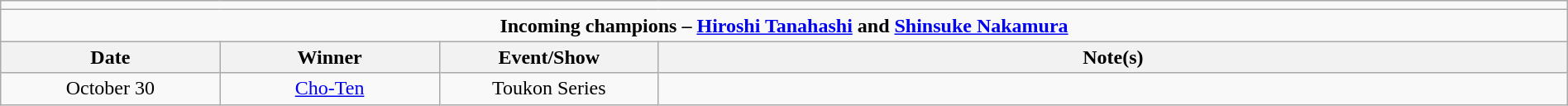<table class="wikitable" style="text-align:center; width:100%;">
<tr>
<td colspan="5"></td>
</tr>
<tr>
<td colspan="5"><strong>Incoming champions – <a href='#'>Hiroshi Tanahashi</a> and <a href='#'>Shinsuke Nakamura</a></strong></td>
</tr>
<tr>
<th width=14%>Date</th>
<th width=14%>Winner</th>
<th width=14%>Event/Show</th>
<th width=58%>Note(s)</th>
</tr>
<tr>
<td>October 30</td>
<td><a href='#'>Cho-Ten</a><br></td>
<td>Toukon Series</td>
<td align="left"></td>
</tr>
</table>
